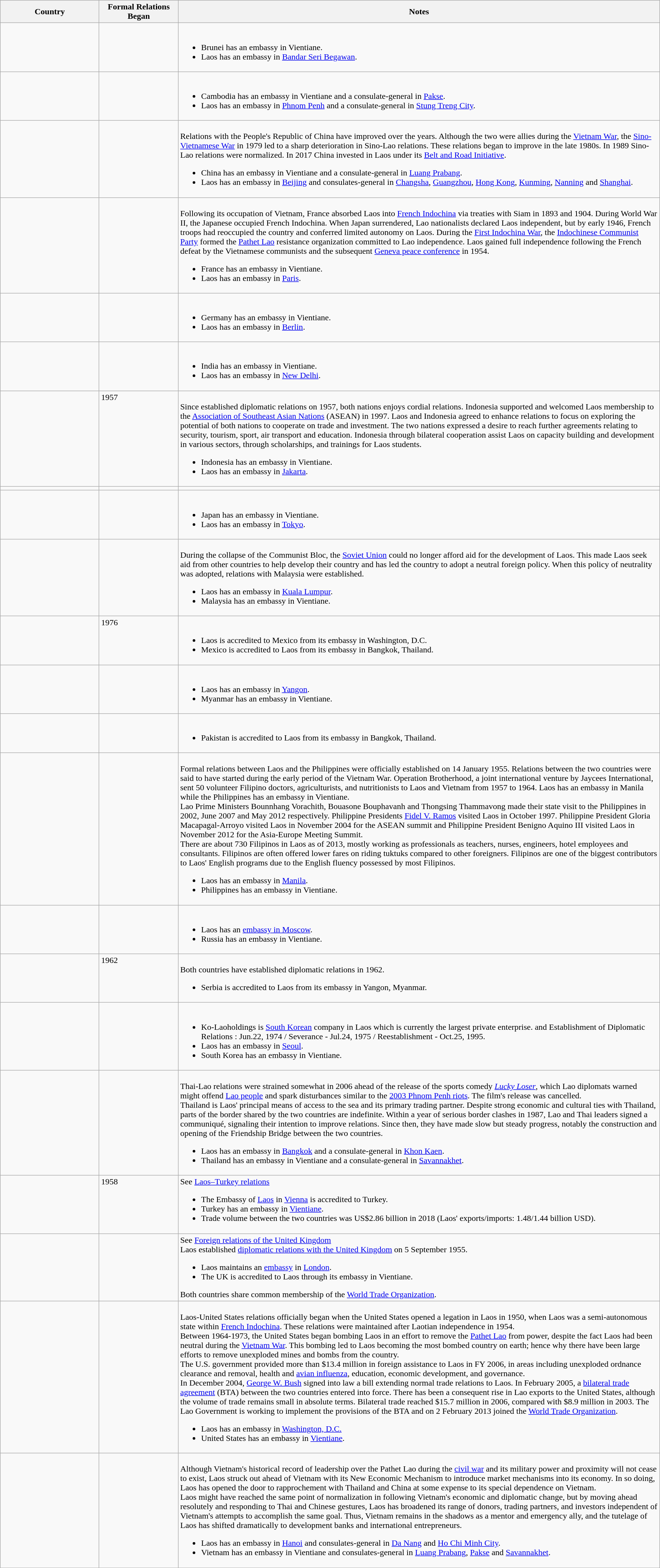<table class="wikitable sortable" style="width:100%; margin:auto;">
<tr>
<th style="width:15%;">Country</th>
<th style="width:12%;">Formal Relations Began</th>
<th>Notes</th>
</tr>
<tr valign="top">
<td></td>
<td></td>
<td><br><ul><li>Brunei has an embassy in Vientiane.</li><li>Laos has an embassy in <a href='#'>Bandar Seri Begawan</a>.</li></ul></td>
</tr>
<tr valign="top">
<td></td>
<td></td>
<td><br><ul><li>Cambodia has an embassy in Vientiane and a consulate-general in <a href='#'>Pakse</a>.</li><li>Laos has an embassy in <a href='#'>Phnom Penh</a> and a consulate-general in <a href='#'>Stung Treng City</a>.</li></ul></td>
</tr>
<tr valign="top">
<td></td>
<td></td>
<td><br>Relations with the People's Republic of China have improved over the years. Although the two were allies during the <a href='#'>Vietnam War</a>, the <a href='#'>Sino-Vietnamese War</a> in 1979 led to a sharp deterioration in Sino-Lao relations. These relations began to improve in the late 1980s. In 1989 Sino-Lao relations were normalized. In 2017 China invested in Laos under its <a href='#'>Belt and Road Initiative</a>.<ul><li>China has an embassy in Vientiane and a consulate-general in <a href='#'>Luang Prabang</a>.</li><li>Laos has an embassy in <a href='#'>Beijing</a> and consulates-general in <a href='#'>Changsha</a>, <a href='#'>Guangzhou</a>, <a href='#'>Hong Kong</a>, <a href='#'>Kunming</a>, <a href='#'>Nanning</a> and <a href='#'>Shanghai</a>.</li></ul></td>
</tr>
<tr valign="top">
<td></td>
<td></td>
<td><br>Following its occupation of Vietnam, France absorbed Laos into <a href='#'>French Indochina</a> via treaties with Siam in 1893 and 1904. During World War II, the Japanese occupied French Indochina. When Japan surrendered, Lao nationalists declared Laos independent, but by early 1946, French troops had reoccupied the country and conferred limited autonomy on Laos. During the <a href='#'>First Indochina War</a>, the <a href='#'>Indochinese Communist Party</a> formed the <a href='#'>Pathet Lao</a> resistance organization committed to Lao independence. Laos gained full independence following the French defeat by the Vietnamese communists and the subsequent <a href='#'>Geneva peace conference</a> in 1954.<ul><li>France has an embassy in Vientiane.</li><li>Laos has an embassy in <a href='#'>Paris</a>.</li></ul></td>
</tr>
<tr>
<td></td>
<td></td>
<td><br><ul><li>Germany has an embassy in Vientiane.</li><li>Laos has an embassy in <a href='#'>Berlin</a>.</li></ul></td>
</tr>
<tr valign="top">
<td></td>
<td></td>
<td><br><ul><li>India has an embassy in Vientiane.</li><li>Laos has an embassy in <a href='#'>New Delhi</a>.</li></ul></td>
</tr>
<tr valign="top">
<td></td>
<td>1957</td>
<td><br>Since established diplomatic relations on 1957, both nations enjoys cordial relations. Indonesia supported and welcomed Laos membership to the <a href='#'>Association of Southeast Asian Nations</a> (ASEAN) in 1997. Laos and Indonesia agreed to enhance relations to focus on exploring the potential of both nations to cooperate on trade and investment. The two nations expressed a desire to reach further agreements relating to security, tourism, sport, air transport and education. Indonesia through bilateral cooperation assist Laos on capacity building and development in various sectors, through scholarships, and trainings for Laos students.<ul><li>Indonesia has an embassy in Vientiane.</li><li>Laos has an embassy in <a href='#'>Jakarta</a>.</li></ul></td>
</tr>
<tr>
<td></td>
<td></td>
<td></td>
</tr>
<tr valign="top">
<td></td>
<td></td>
<td><br><ul><li>Japan has an embassy in Vientiane.</li><li>Laos has an embassy in <a href='#'>Tokyo</a>.</li></ul></td>
</tr>
<tr valign="top">
<td></td>
<td></td>
<td><br>During the collapse of the Communist Bloc, the <a href='#'>Soviet Union</a> could no longer afford aid for the development of Laos. This made Laos seek aid from other countries to help develop their country and has led the country to adopt a neutral foreign policy. When this policy of neutrality was adopted, relations with Malaysia were established.<ul><li>Laos has an embassy in <a href='#'>Kuala Lumpur</a>.</li><li>Malaysia has an embassy in Vientiane.</li></ul></td>
</tr>
<tr valign="top">
<td></td>
<td>1976</td>
<td><br><ul><li>Laos is accredited to Mexico from its embassy in Washington, D.C.</li><li>Mexico is accredited to Laos from its embassy in Bangkok, Thailand.</li></ul></td>
</tr>
<tr valign="top">
<td></td>
<td></td>
<td><br><ul><li>Laos has an embassy in <a href='#'>Yangon</a>.</li><li>Myanmar has an embassy in Vientiane.</li></ul></td>
</tr>
<tr valign="top">
<td></td>
<td></td>
<td><br><ul><li>Pakistan is accredited to Laos from its embassy in Bangkok, Thailand.</li></ul></td>
</tr>
<tr valign="top">
<td></td>
<td></td>
<td><br>Formal relations between Laos and the Philippines were officially established on 14 January 1955. Relations between the two countries were said to have started during the early period of the Vietnam War. Operation Brotherhood, a joint international venture by Jaycees International, sent 50 volunteer Filipino doctors, agriculturists, and nutritionists to Laos and Vietnam from 1957 to 1964. Laos has an embassy in Manila while the Philippines has an embassy in Vientiane.<br>Lao Prime Ministers Bounnhang Vorachith, Bouasone Bouphavanh and Thongsing Thammavong made their state visit to the Philippines in 2002, June 2007 and May 2012 respectively. Philippine Presidents <a href='#'>Fidel V. Ramos</a> visited Laos in October 1997. Philippine President Gloria Macapagal-Arroyo visited Laos in November 2004 for the ASEAN summit and Philippine President Benigno Aquino III visited Laos in November 2012 for the Asia-Europe Meeting Summit.<br>There are about 730 Filipinos in Laos as of 2013, mostly working as professionals as teachers, nurses, engineers, hotel employees and consultants. Filipinos are often offered lower fares on riding tuktuks compared to other foreigners. Filipinos are one of the biggest contributors to Laos' English programs due to the English fluency possessed by most Filipinos.<ul><li>Laos has an embassy in <a href='#'>Manila</a>.</li><li>Philippines has an embassy in Vientiane.</li></ul></td>
</tr>
<tr valign="top">
<td></td>
<td></td>
<td><br><ul><li>Laos has an <a href='#'>embassy in Moscow</a>.</li><li>Russia has an embassy in Vientiane.</li></ul></td>
</tr>
<tr valign="top">
<td></td>
<td>1962</td>
<td><br>Both countries have established diplomatic relations in 1962.<ul><li>Serbia is accredited to Laos from its embassy in Yangon, Myanmar.</li></ul></td>
</tr>
<tr valign="top">
<td></td>
<td></td>
<td><br><ul><li>Ko-Laoholdings is <a href='#'>South Korean</a> company in Laos which is currently the largest private enterprise. and Establishment of Diplomatic Relations : Jun.22, 1974 / Severance - Jul.24, 1975 / Reestablishment - Oct.25, 1995.</li><li>Laos has an embassy in <a href='#'>Seoul</a>.</li><li>South Korea has an embassy in Vientiane.</li></ul></td>
</tr>
<tr valign="top">
<td></td>
<td></td>
<td><br>Thai-Lao relations were strained somewhat in 2006 ahead of the release of the sports comedy <em><a href='#'>Lucky Loser</a></em>, which Lao diplomats warned might offend <a href='#'>Lao people</a> and spark disturbances similar to the <a href='#'>2003 Phnom Penh riots</a>. The film's release was cancelled.<br>Thailand is Laos' principal means of access to the sea and its primary trading partner. Despite strong economic and cultural ties with Thailand, parts of the border shared by the two countries are indefinite. Within a year of serious border clashes in 1987, Lao and Thai leaders signed a communiqué, signaling their intention to improve relations. Since then, they have made slow but steady progress, notably the construction and opening of the Friendship Bridge between the two countries.<ul><li>Laos has an embassy in <a href='#'>Bangkok</a> and a consulate-general in <a href='#'>Khon Kaen</a>.</li><li>Thailand has an embassy in Vientiane and a consulate-general in <a href='#'>Savannakhet</a>.</li></ul></td>
</tr>
<tr valign="top">
<td></td>
<td>1958</td>
<td>See <a href='#'>Laos–Turkey relations</a><br><ul><li>The Embassy of <a href='#'>Laos</a> in <a href='#'>Vienna</a> is accredited to Turkey.</li><li>Turkey has an embassy in <a href='#'>Vientiane</a>.</li><li>Trade volume between the two countries was US$2.86 billion in 2018 (Laos' exports/imports: 1.48/1.44 billion USD).</li></ul></td>
</tr>
<tr valign="top">
<td></td>
<td></td>
<td>See <a href='#'>Foreign relations of the United Kingdom</a><br>Laos established <a href='#'>diplomatic relations with the United Kingdom</a> on 5 September 1955.<ul><li>Laos maintains an <a href='#'>embassy</a> in <a href='#'>London</a>.</li><li>The UK is accredited to Laos through its embassy in Vientiane.</li></ul>Both countries share common membership of the <a href='#'>World Trade Organization</a>.</td>
</tr>
<tr valign="top">
<td></td>
<td></td>
<td><br>Laos-United States relations officially began when the United States opened a legation in Laos in 1950, when Laos was a semi-autonomous state within <a href='#'>French Indochina</a>. These relations were maintained after Laotian independence in 1954.<br>Between 1964-1973, the United States began bombing Laos in an effort to remove the <a href='#'>Pathet Lao</a> from power, despite the fact Laos had been neutral during the <a href='#'>Vietnam War</a>. This bombing led to Laos becoming the most bombed country on earth; hence why there have been large efforts to remove unexploded mines and bombs from the country.<br>The U.S. government provided more than $13.4 million in foreign assistance to Laos in FY 2006, in areas including unexploded ordnance clearance and removal, health and <a href='#'>avian influenza</a>, education, economic development, and governance.<br>In December 2004, <a href='#'>George W. Bush</a> signed into law a bill extending normal trade relations to Laos. In February 2005, a <a href='#'>bilateral trade agreement</a> (BTA) between the two countries entered into force. There has been a consequent rise in Lao exports to the United States, although the volume of trade remains small in absolute terms. Bilateral trade reached $15.7 million in 2006, compared with $8.9 million in 2003. The Lao Government is working to implement the provisions of the BTA and on 2 February 2013 joined the <a href='#'>World Trade Organization</a>.<ul><li>Laos has an embassy in <a href='#'>Washington, D.C.</a></li><li>United States has an embassy in <a href='#'>Vientiane</a>.</li></ul></td>
</tr>
<tr valign="top">
<td></td>
<td></td>
<td><br>Although Vietnam's historical record of leadership over the Pathet Lao during the <a href='#'>civil war</a> and its military power and proximity will not cease to exist, Laos struck out ahead of Vietnam with its New Economic Mechanism to introduce market mechanisms into its economy. In so doing, Laos has opened the door to rapprochement with Thailand and China at some expense to its special dependence on Vietnam.<br>Laos might have reached the same point of normalization in following Vietnam's economic and diplomatic change, but by moving ahead resolutely and responding to Thai and Chinese gestures, Laos has broadened its range of donors, trading partners, and investors independent of Vietnam's attempts to accomplish the same goal. Thus, Vietnam remains in the shadows as a mentor and emergency ally, and the tutelage of Laos has shifted dramatically to development banks and international entrepreneurs.<ul><li>Laos has an embassy in <a href='#'>Hanoi</a> and consulates-general in <a href='#'>Da Nang</a> and <a href='#'>Ho Chi Minh City</a>.</li><li>Vietnam has an embassy in Vientiane and consulates-general in <a href='#'>Luang Prabang</a>, <a href='#'>Pakse</a> and <a href='#'>Savannakhet</a>.</li></ul></td>
</tr>
</table>
